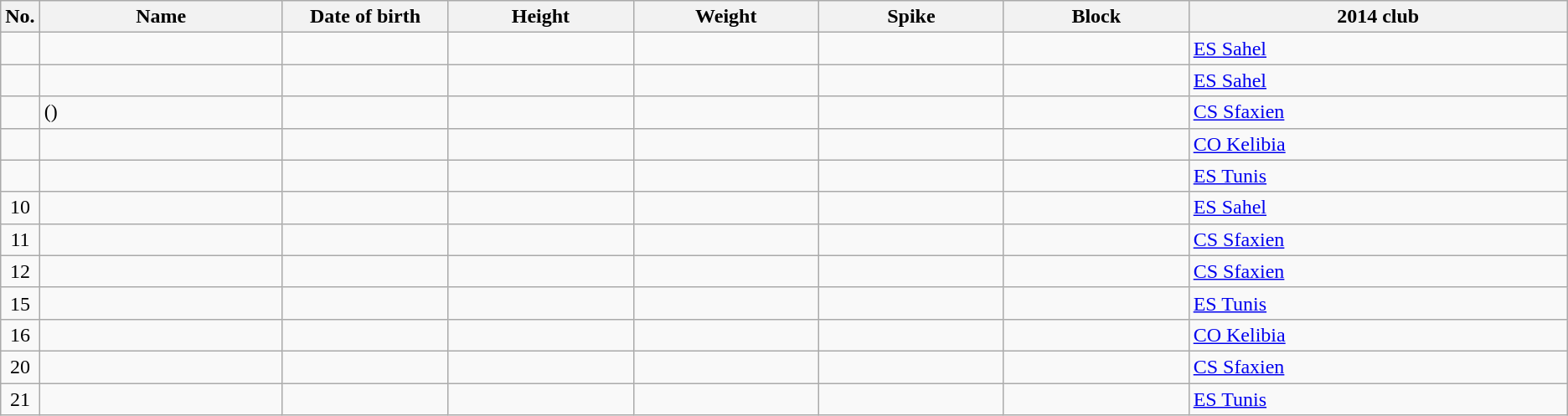<table class="wikitable sortable" style="font-size:100%; text-align:center;">
<tr>
<th>No.</th>
<th style="width:12em">Name</th>
<th style="width:8em">Date of birth</th>
<th style="width:9em">Height</th>
<th style="width:9em">Weight</th>
<th style="width:9em">Spike</th>
<th style="width:9em">Block</th>
<th style="width:19em">2014 club</th>
</tr>
<tr>
<td></td>
<td align=left></td>
<td align=right></td>
<td></td>
<td></td>
<td></td>
<td></td>
<td align=left> <a href='#'>ES Sahel</a></td>
</tr>
<tr>
<td></td>
<td align=left></td>
<td align=right></td>
<td></td>
<td></td>
<td></td>
<td></td>
<td align=left> <a href='#'>ES Sahel</a></td>
</tr>
<tr>
<td></td>
<td align=left> ()</td>
<td align=right></td>
<td></td>
<td></td>
<td></td>
<td></td>
<td align=left> <a href='#'>CS Sfaxien</a></td>
</tr>
<tr>
<td></td>
<td align=left></td>
<td align=right></td>
<td></td>
<td></td>
<td></td>
<td></td>
<td align=left> <a href='#'>CO Kelibia</a></td>
</tr>
<tr>
<td></td>
<td align=left></td>
<td align=right></td>
<td></td>
<td></td>
<td></td>
<td></td>
<td align=left> <a href='#'>ES Tunis</a></td>
</tr>
<tr>
<td>10</td>
<td align=left></td>
<td align=right></td>
<td></td>
<td></td>
<td></td>
<td></td>
<td align=left> <a href='#'>ES Sahel</a></td>
</tr>
<tr>
<td>11</td>
<td align=left></td>
<td align=right></td>
<td></td>
<td></td>
<td></td>
<td></td>
<td align=left> <a href='#'>CS Sfaxien</a></td>
</tr>
<tr>
<td>12</td>
<td align=left></td>
<td align=right></td>
<td></td>
<td></td>
<td></td>
<td></td>
<td align=left> <a href='#'>CS Sfaxien</a></td>
</tr>
<tr>
<td>15</td>
<td align=left></td>
<td align=right></td>
<td></td>
<td></td>
<td></td>
<td></td>
<td align=left> <a href='#'>ES Tunis</a></td>
</tr>
<tr>
<td>16</td>
<td align=left></td>
<td align=right></td>
<td></td>
<td></td>
<td></td>
<td></td>
<td align=left> <a href='#'>CO Kelibia</a></td>
</tr>
<tr>
<td>20</td>
<td align=left></td>
<td align=right></td>
<td></td>
<td></td>
<td></td>
<td></td>
<td align=left> <a href='#'>CS Sfaxien</a></td>
</tr>
<tr>
<td>21</td>
<td align=left></td>
<td align=right></td>
<td></td>
<td></td>
<td></td>
<td></td>
<td align=left> <a href='#'>ES Tunis</a></td>
</tr>
</table>
